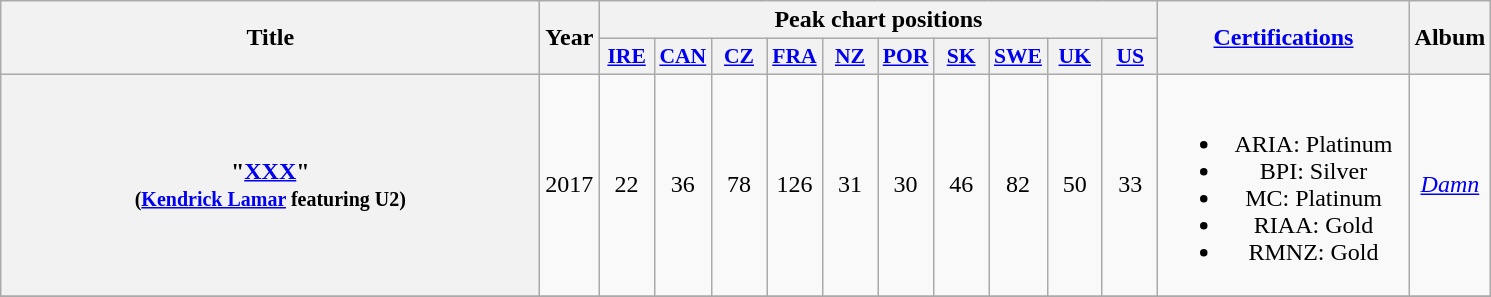<table class="wikitable plainrowheaders" style="text-align:center;" border="1">
<tr>
<th scope="col" rowspan="2" style="width:22em;">Title</th>
<th scope="col" rowspan="2">Year</th>
<th scope="col" colspan="10">Peak chart positions</th>
<th scope="col" rowspan="2" style="width:10em;"><a href='#'>Certifications</a></th>
<th scope="col" rowspan="2">Album</th>
</tr>
<tr>
<th scope="col" style="width:2.1em;font-size:90%;"><a href='#'>IRE</a><br></th>
<th scope="col" style="width:2.1em;font-size:90%;"><a href='#'>CAN</a><br></th>
<th scope="col" style="width:2.1em;font-size:90%;"><a href='#'>CZ</a><br></th>
<th scope="col" style="width:2.1em;font-size:90%;"><a href='#'>FRA</a><br></th>
<th scope="col" style="width:2.1em;font-size:90%;"><a href='#'>NZ</a><br></th>
<th scope="col" style="width:2.1em;font-size:90%;"><a href='#'>POR</a><br></th>
<th scope="col" style="width:2.1em;font-size:90%;"><a href='#'>SK</a><br></th>
<th scope="col" style="width:2.1em;font-size:90%;"><a href='#'>SWE</a><br></th>
<th scope="col" style="width:2.1em;font-size:90%;"><a href='#'>UK</a><br></th>
<th scope="col" style="width:2.1em;font-size:90%;"><a href='#'>US</a><br></th>
</tr>
<tr>
<th scope="row">"<a href='#'>XXX</a>"<br><small>(<a href='#'>Kendrick Lamar</a> featuring U2)</small></th>
<td>2017</td>
<td>22</td>
<td>36</td>
<td>78</td>
<td>126</td>
<td>31</td>
<td>30</td>
<td>46</td>
<td>82</td>
<td>50</td>
<td>33</td>
<td><br><ul><li>ARIA: Platinum</li><li>BPI: Silver</li><li>MC: Platinum</li><li>RIAA: Gold</li><li>RMNZ: Gold</li></ul></td>
<td><em><a href='#'>Damn</a></em></td>
</tr>
<tr>
</tr>
</table>
